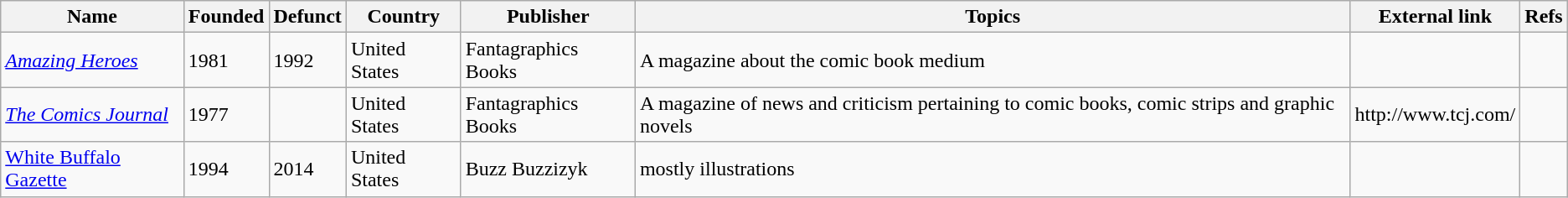<table class="wikitable sortable" border="1" bgcolor="white">
<tr>
<th>Name</th>
<th>Founded</th>
<th>Defunct</th>
<th>Country</th>
<th>Publisher</th>
<th>Topics</th>
<th>External link</th>
<th>Refs</th>
</tr>
<tr>
<td><em><a href='#'>Amazing Heroes</a></em></td>
<td>1981</td>
<td>1992</td>
<td>United States</td>
<td>Fantagraphics Books</td>
<td>A magazine about the comic book medium</td>
<td></td>
<td></td>
</tr>
<tr>
<td><em><a href='#'>The Comics Journal</a></em></td>
<td>1977</td>
<td></td>
<td>United States</td>
<td>Fantagraphics Books</td>
<td>A magazine of news and criticism pertaining to comic books, comic strips and graphic novels</td>
<td>http://www.tcj.com/</td>
<td></td>
</tr>
<tr>
<td><a href='#'>White Buffalo Gazette</a></td>
<td>1994</td>
<td>2014</td>
<td>United States</td>
<td>Buzz Buzzizyk</td>
<td>mostly illustrations</td>
<td></td>
<td></td>
</tr>
</table>
